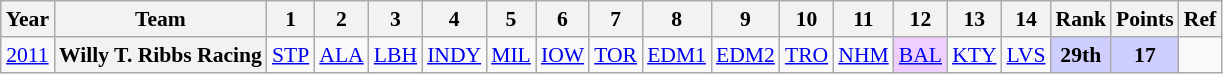<table class="wikitable" style="text-align:center; font-size:90%">
<tr>
<th>Year</th>
<th>Team</th>
<th>1</th>
<th>2</th>
<th>3</th>
<th>4</th>
<th>5</th>
<th>6</th>
<th>7</th>
<th>8</th>
<th>9</th>
<th>10</th>
<th>11</th>
<th>12</th>
<th>13</th>
<th>14</th>
<th>Rank</th>
<th>Points</th>
<th>Ref</th>
</tr>
<tr>
<td><a href='#'>2011</a></td>
<th>Willy T. Ribbs Racing</th>
<td><a href='#'>STP</a></td>
<td><a href='#'>ALA</a></td>
<td><a href='#'>LBH</a></td>
<td><a href='#'>INDY</a></td>
<td><a href='#'>MIL</a></td>
<td><a href='#'>IOW</a></td>
<td><a href='#'>TOR</a></td>
<td><a href='#'>EDM1</a></td>
<td><a href='#'>EDM2</a></td>
<td><a href='#'>TRO</a></td>
<td><a href='#'>NHM</a></td>
<td style="background:#EFCFFF;"><a href='#'>BAL</a><br></td>
<td><a href='#'>KTY</a></td>
<td><a href='#'>LVS</a></td>
<td style="background:#CFCFFF;"><strong>29th</strong></td>
<td style="background:#CFCFFF;"><strong>17</strong></td>
<td></td>
</tr>
</table>
